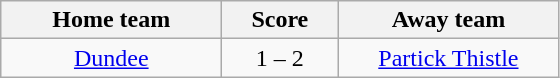<table class="wikitable" style="text-align: center">
<tr>
<th width=140>Home team</th>
<th width=70>Score</th>
<th width=140>Away team</th>
</tr>
<tr>
<td><a href='#'>Dundee</a></td>
<td>1 – 2</td>
<td><a href='#'>Partick Thistle</a></td>
</tr>
</table>
